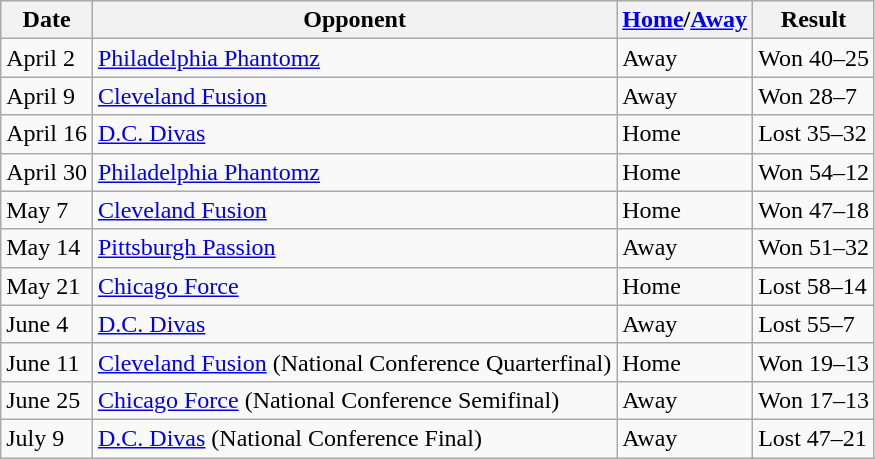<table class="wikitable">
<tr>
<th>Date</th>
<th>Opponent</th>
<th><a href='#'>Home</a>/<a href='#'>Away</a></th>
<th>Result</th>
</tr>
<tr>
<td>April 2</td>
<td><a href='#'>Philadelphia Phantomz</a></td>
<td>Away</td>
<td>Won 40–25</td>
</tr>
<tr>
<td>April 9</td>
<td><a href='#'>Cleveland Fusion</a></td>
<td>Away</td>
<td>Won 28–7</td>
</tr>
<tr>
<td>April 16</td>
<td><a href='#'>D.C. Divas</a></td>
<td>Home</td>
<td>Lost 35–32</td>
</tr>
<tr>
<td>April 30</td>
<td><a href='#'>Philadelphia Phantomz</a></td>
<td>Home</td>
<td>Won 54–12</td>
</tr>
<tr>
<td>May 7</td>
<td><a href='#'>Cleveland Fusion</a></td>
<td>Home</td>
<td>Won 47–18</td>
</tr>
<tr>
<td>May 14</td>
<td><a href='#'>Pittsburgh Passion</a></td>
<td>Away</td>
<td>Won 51–32</td>
</tr>
<tr>
<td>May 21</td>
<td><a href='#'>Chicago Force</a></td>
<td>Home</td>
<td>Lost 58–14</td>
</tr>
<tr>
<td>June 4</td>
<td><a href='#'>D.C. Divas</a></td>
<td>Away</td>
<td>Lost 55–7</td>
</tr>
<tr>
<td>June 11</td>
<td><a href='#'>Cleveland Fusion</a> (National Conference Quarterfinal)</td>
<td>Home</td>
<td>Won 19–13</td>
</tr>
<tr>
<td>June 25</td>
<td><a href='#'>Chicago Force</a> (National Conference Semifinal)</td>
<td>Away</td>
<td>Won 17–13</td>
</tr>
<tr>
<td>July 9</td>
<td><a href='#'>D.C. Divas</a> (National Conference Final)</td>
<td>Away</td>
<td>Lost 47–21</td>
</tr>
</table>
